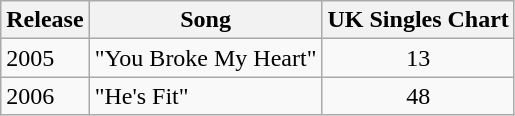<table class="wikitable">
<tr>
<th>Release</th>
<th>Song</th>
<th>UK Singles Chart</th>
</tr>
<tr>
<td>2005</td>
<td>"You Broke My Heart"</td>
<td align="center">13</td>
</tr>
<tr>
<td>2006</td>
<td>"He's Fit"</td>
<td align="center">48</td>
</tr>
</table>
